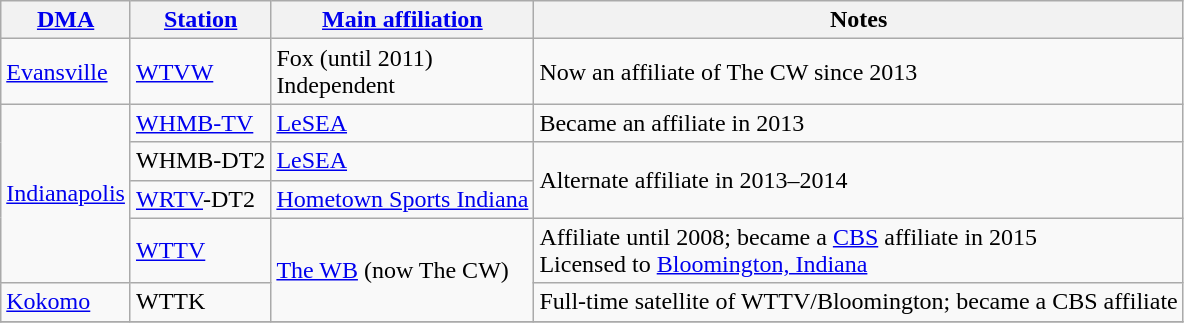<table class="wikitable">
<tr>
<th><a href='#'>DMA</a></th>
<th><a href='#'>Station</a></th>
<th><a href='#'>Main affiliation</a> <br>  </th>
<th>Notes</th>
</tr>
<tr>
<td><a href='#'>Evansville</a></td>
<td><a href='#'>WTVW</a></td>
<td>Fox (until 2011) <br> Independent</td>
<td>Now an affiliate of The CW since 2013</td>
</tr>
<tr>
<td rowspan=4><a href='#'>Indianapolis</a></td>
<td><a href='#'>WHMB-TV</a></td>
<td><a href='#'>LeSEA</a></td>
<td>Became an affiliate in 2013</td>
</tr>
<tr>
<td>WHMB-DT2 </td>
<td><a href='#'>LeSEA</a></td>
<td rowspan=2>Alternate affiliate in 2013–2014</td>
</tr>
<tr>
<td><a href='#'>WRTV</a>-DT2</td>
<td><a href='#'>Hometown Sports Indiana</a></td>
</tr>
<tr>
<td><a href='#'>WTTV</a></td>
<td rowspan=2><a href='#'>The WB</a> (now The CW)</td>
<td>Affiliate until 2008; became a <a href='#'>CBS</a> affiliate in 2015 <br> Licensed to <a href='#'>Bloomington, Indiana</a></td>
</tr>
<tr>
<td><a href='#'>Kokomo</a></td>
<td>WTTK</td>
<td>Full-time satellite of WTTV/Bloomington; became a CBS affiliate</td>
</tr>
<tr>
</tr>
</table>
